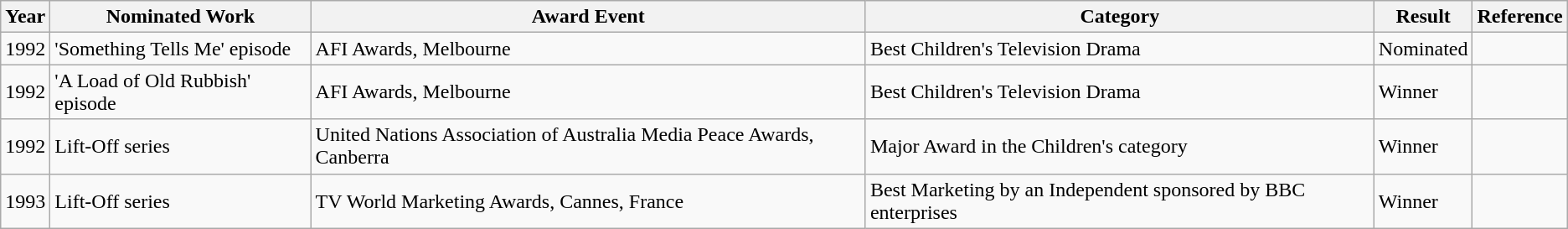<table class="wikitable">
<tr>
<th>Year</th>
<th>Nominated Work</th>
<th>Award Event</th>
<th>Category</th>
<th>Result</th>
<th>Reference</th>
</tr>
<tr>
<td>1992</td>
<td>'Something Tells Me' episode</td>
<td>AFI Awards, Melbourne</td>
<td>Best Children's Television Drama</td>
<td>Nominated</td>
<td></td>
</tr>
<tr>
<td>1992</td>
<td>'A Load of Old Rubbish' episode</td>
<td>AFI Awards, Melbourne</td>
<td>Best Children's Television Drama</td>
<td>Winner</td>
<td></td>
</tr>
<tr>
<td>1992</td>
<td>Lift-Off series</td>
<td>United Nations Association of Australia Media Peace Awards, Canberra</td>
<td>Major Award in the Children's category</td>
<td>Winner</td>
<td></td>
</tr>
<tr>
<td>1993</td>
<td>Lift-Off series</td>
<td>TV World Marketing Awards, Cannes, France</td>
<td>Best Marketing by an Independent sponsored by BBC enterprises</td>
<td>Winner</td>
<td></td>
</tr>
</table>
